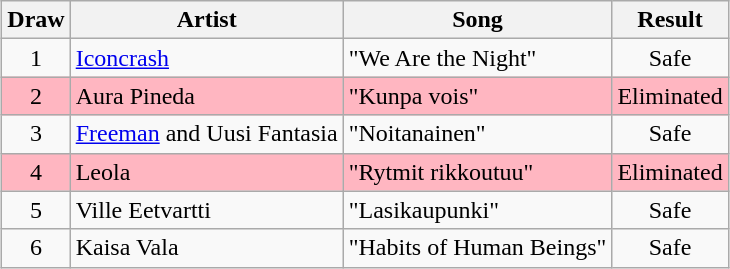<table class="sortable wikitable" style="margin: 1em auto 1em auto; text-align:center;">
<tr>
<th>Draw</th>
<th>Artist</th>
<th>Song</th>
<th>Result</th>
</tr>
<tr>
<td>1</td>
<td align="left"><a href='#'>Iconcrash</a></td>
<td align="left">"We Are the Night"</td>
<td>Safe</td>
</tr>
<tr style="background:lightpink;">
<td>2</td>
<td align="left">Aura Pineda</td>
<td align="left">"Kunpa vois"</td>
<td>Eliminated</td>
</tr>
<tr>
<td>3</td>
<td align="left"><a href='#'>Freeman</a> and Uusi Fantasia</td>
<td align="left">"Noitanainen"</td>
<td>Safe</td>
</tr>
<tr style="background:lightpink;">
<td>4</td>
<td align="left">Leola</td>
<td align="left">"Rytmit rikkoutuu"</td>
<td>Eliminated</td>
</tr>
<tr>
<td>5</td>
<td align="left">Ville Eetvartti</td>
<td align="left">"Lasikaupunki"</td>
<td>Safe</td>
</tr>
<tr>
<td>6</td>
<td align="left">Kaisa Vala</td>
<td align="left">"Habits of Human Beings"</td>
<td>Safe</td>
</tr>
</table>
